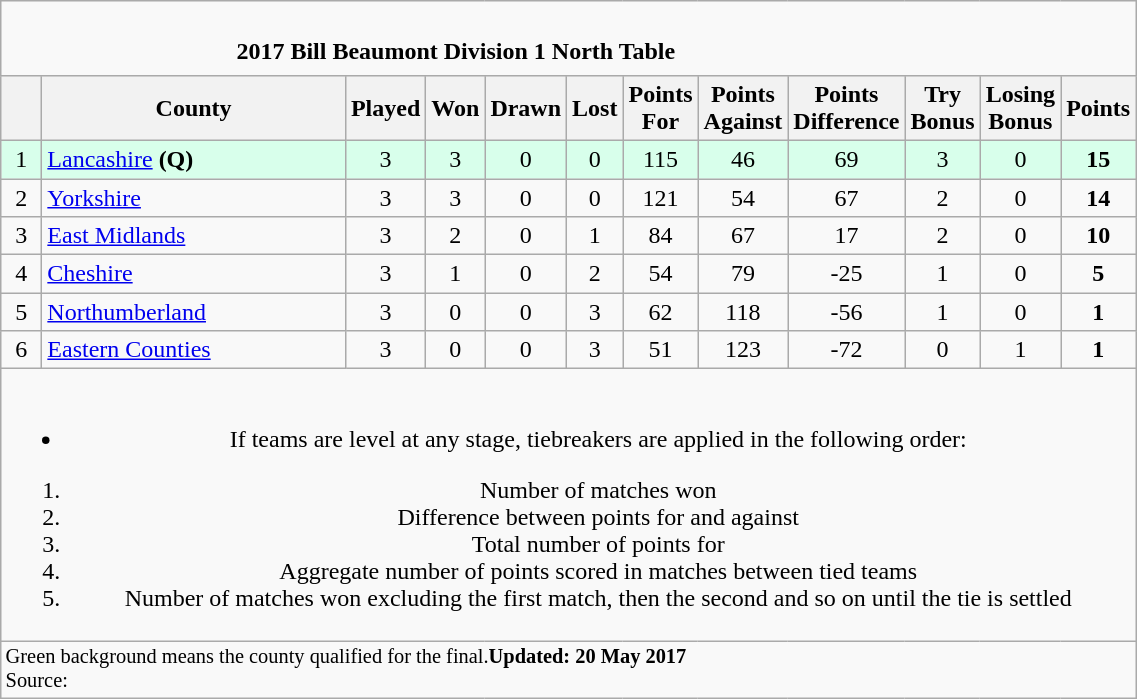<table class="wikitable" style="text-align: center;">
<tr>
<td colspan="15" cellpadding="0" cellspacing="0"><br><table border="0" width="80%" cellpadding="0" cellspacing="0">
<tr>
<td width=20% style="border:0px"></td>
<td style="border:0px"><strong>2017 Bill Beaumont Division 1 North Table</strong></td>
<td width=20% style="border:0px" align=right></td>
</tr>
</table>
</td>
</tr>
<tr>
<th bgcolor="#efefef" width="20"></th>
<th bgcolor="#efefef" width="195">County</th>
<th bgcolor="#efefef" width="20">Played</th>
<th bgcolor="#efefef" width="20">Won</th>
<th bgcolor="#efefef" width="20">Drawn</th>
<th bgcolor="#efefef" width="20">Lost</th>
<th bgcolor="#efefef" width="20">Points For</th>
<th bgcolor="#efefef" width="20">Points Against</th>
<th bgcolor="#efefef" width="20">Points Difference</th>
<th bgcolor="#efefef" width="20">Try Bonus</th>
<th bgcolor="#efefef" width="20">Losing Bonus</th>
<th bgcolor="#efefef" width="20">Points</th>
</tr>
<tr bgcolor=#d8ffeb align=center>
<td>1</td>
<td style="text-align:left;"><a href='#'>Lancashire</a> <strong>(Q)</strong></td>
<td>3</td>
<td>3</td>
<td>0</td>
<td>0</td>
<td>115</td>
<td>46</td>
<td>69</td>
<td>3</td>
<td>0</td>
<td><strong>15</strong></td>
</tr>
<tr>
<td>2</td>
<td style="text-align:left;"><a href='#'>Yorkshire</a></td>
<td>3</td>
<td>3</td>
<td>0</td>
<td>0</td>
<td>121</td>
<td>54</td>
<td>67</td>
<td>2</td>
<td>0</td>
<td><strong>14</strong></td>
</tr>
<tr>
<td>3</td>
<td style="text-align:left;"><a href='#'>East Midlands</a></td>
<td>3</td>
<td>2</td>
<td>0</td>
<td>1</td>
<td>84</td>
<td>67</td>
<td>17</td>
<td>2</td>
<td>0</td>
<td><strong>10</strong></td>
</tr>
<tr>
<td>4</td>
<td style="text-align:left;"><a href='#'>Cheshire</a></td>
<td>3</td>
<td>1</td>
<td>0</td>
<td>2</td>
<td>54</td>
<td>79</td>
<td>-25</td>
<td>1</td>
<td>0</td>
<td><strong>5</strong></td>
</tr>
<tr>
<td>5</td>
<td style="text-align:left;"><a href='#'>Northumberland</a></td>
<td>3</td>
<td>0</td>
<td>0</td>
<td>3</td>
<td>62</td>
<td>118</td>
<td>-56</td>
<td>1</td>
<td>0</td>
<td><strong>1</strong></td>
</tr>
<tr>
<td>6</td>
<td style="text-align:left;"><a href='#'>Eastern Counties</a></td>
<td>3</td>
<td>0</td>
<td>0</td>
<td>3</td>
<td>51</td>
<td>123</td>
<td>-72</td>
<td>0</td>
<td>1</td>
<td><strong>1</strong></td>
</tr>
<tr>
<td colspan="15"><br><ul><li>If teams are level at any stage, tiebreakers are applied in the following order:</li></ul><ol><li>Number of matches won</li><li>Difference between points for and against</li><li>Total number of points for</li><li>Aggregate number of points scored in matches between tied teams</li><li>Number of matches won excluding the first match, then the second and so on until the tie is settled</li></ol></td>
</tr>
<tr | style="text-align:left;" |>
<td colspan="15" style="border:0px;font-size:85%;"><span>Green background</span> means the county qualified for the final.<strong>Updated: 20 May 2017</strong><br>Source: </td>
</tr>
</table>
